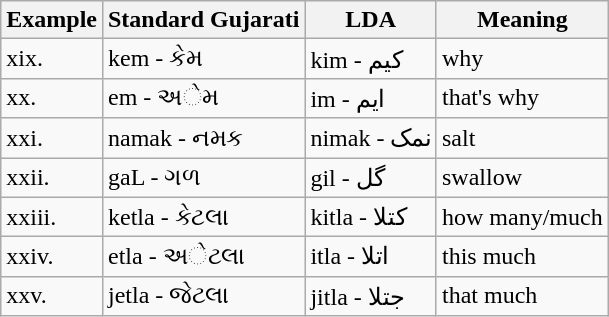<table class="wikitable">
<tr>
<th>Example</th>
<th>Standard Gujarati</th>
<th>LDA</th>
<th>Meaning</th>
</tr>
<tr>
<td>xix.</td>
<td>kem - કેમ</td>
<td>kim - کیم</td>
<td>why</td>
</tr>
<tr>
<td>xx.</td>
<td>em - અેમ</td>
<td>im - ایم</td>
<td>that's why</td>
</tr>
<tr>
<td>xxi.</td>
<td>namak - નમક</td>
<td>nimak - نمک</td>
<td>salt</td>
</tr>
<tr>
<td>xxii.</td>
<td>gaL - ગળ</td>
<td>gil - گل</td>
<td>swallow</td>
</tr>
<tr>
<td>xxiii.</td>
<td>ketla - કેટલા</td>
<td>kitla - کتلا</td>
<td>how many/much</td>
</tr>
<tr>
<td>xxiv.</td>
<td>etla - અેટલા</td>
<td>itla - اتلا</td>
<td>this much</td>
</tr>
<tr>
<td>xxv.</td>
<td>jetla - જેટલા</td>
<td>jitla - جتلا</td>
<td>that much</td>
</tr>
</table>
